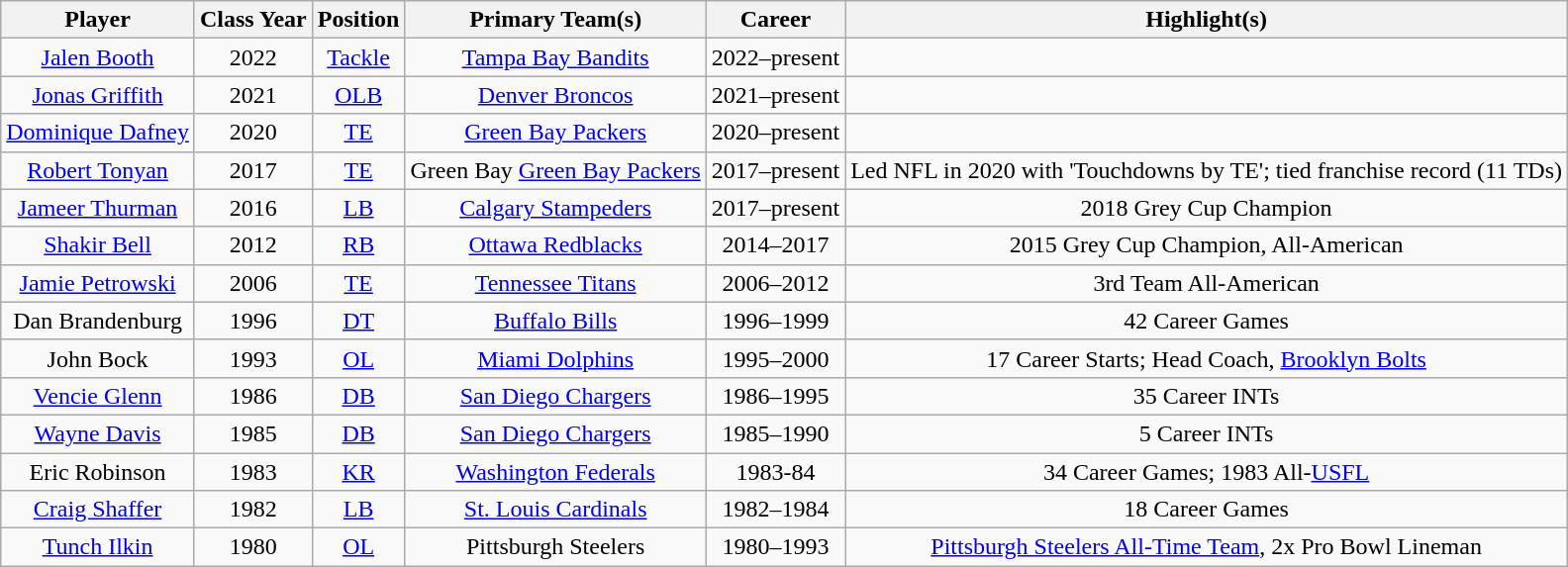<table class="wikitable" style="text-align:center">
<tr>
<th>Player</th>
<th>Class Year</th>
<th>Position</th>
<th>Primary Team(s)</th>
<th>Career</th>
<th>Highlight(s)</th>
</tr>
<tr>
<td><a href='#'>Jalen Booth</a></td>
<td>2022</td>
<td><a href='#'>Tackle</a></td>
<td><a href='#'>Tampa Bay Bandits</a></td>
<td>2022–present</td>
<td></td>
</tr>
<tr>
<td><a href='#'>Jonas Griffith</a></td>
<td>2021</td>
<td><a href='#'>OLB</a></td>
<td><a href='#'>Denver Broncos</a></td>
<td>2021–present</td>
<td></td>
</tr>
<tr>
<td><a href='#'>Dominique Dafney</a></td>
<td>2020</td>
<td><a href='#'>TE</a></td>
<td><a href='#'>Green Bay Packers</a></td>
<td>2020–present</td>
<td></td>
</tr>
<tr>
<td><a href='#'>Robert Tonyan</a></td>
<td>2017</td>
<td><a href='#'>TE</a></td>
<td>Green Bay <a href='#'>Green Bay Packers</a></td>
<td>2017–present</td>
<td>Led NFL in 2020 with 'Touchdowns by TE'; tied franchise record (11 TDs)</td>
</tr>
<tr>
<td><a href='#'>Jameer Thurman</a></td>
<td>2016</td>
<td><a href='#'>LB</a></td>
<td><a href='#'>Calgary Stampeders</a></td>
<td>2017–present</td>
<td>2018 Grey Cup Champion</td>
</tr>
<tr>
<td><a href='#'>Shakir Bell</a></td>
<td>2012</td>
<td><a href='#'>RB</a></td>
<td><a href='#'>Ottawa Redblacks</a></td>
<td>2014–2017</td>
<td>2015 Grey Cup Champion, All-American</td>
</tr>
<tr>
<td><a href='#'>Jamie Petrowski</a></td>
<td>2006</td>
<td><a href='#'>TE</a></td>
<td><a href='#'>Tennessee Titans</a></td>
<td>2006–2012</td>
<td>3rd Team All-American</td>
</tr>
<tr>
<td>Dan Brandenburg</td>
<td>1996</td>
<td><a href='#'>DT</a></td>
<td><a href='#'>Buffalo Bills</a></td>
<td>1996–1999</td>
<td>42 Career Games</td>
</tr>
<tr>
<td>John Bock</td>
<td>1993</td>
<td><a href='#'>OL</a></td>
<td><a href='#'>Miami Dolphins</a></td>
<td>1995–2000</td>
<td>17 Career Starts; Head Coach, <a href='#'>Brooklyn Bolts</a></td>
</tr>
<tr>
<td><a href='#'>Vencie Glenn</a></td>
<td>1986</td>
<td><a href='#'>DB</a></td>
<td><a href='#'>San Diego Chargers</a></td>
<td>1986–1995</td>
<td>35 Career INTs</td>
</tr>
<tr>
<td><a href='#'>Wayne Davis</a></td>
<td>1985</td>
<td><a href='#'>DB</a></td>
<td><a href='#'>San Diego Chargers</a></td>
<td>1985–1990</td>
<td>5 Career INTs</td>
</tr>
<tr>
<td>Eric Robinson</td>
<td>1983</td>
<td><a href='#'>KR</a></td>
<td><a href='#'>Washington Federals</a></td>
<td>1983-84</td>
<td>34 Career Games; 1983 All-<a href='#'>USFL</a></td>
</tr>
<tr>
<td><a href='#'>Craig Shaffer</a></td>
<td>1982</td>
<td><a href='#'>LB</a></td>
<td><a href='#'>St. Louis Cardinals</a></td>
<td>1982–1984</td>
<td>18 Career Games</td>
</tr>
<tr>
<td><a href='#'>Tunch Ilkin</a></td>
<td>1980</td>
<td><a href='#'>OL</a></td>
<td>Pittsburgh Steelers</td>
<td>1980–1993</td>
<td><a href='#'>Pittsburgh Steelers All-Time Team</a>, 2x Pro Bowl Lineman</td>
</tr>
</table>
